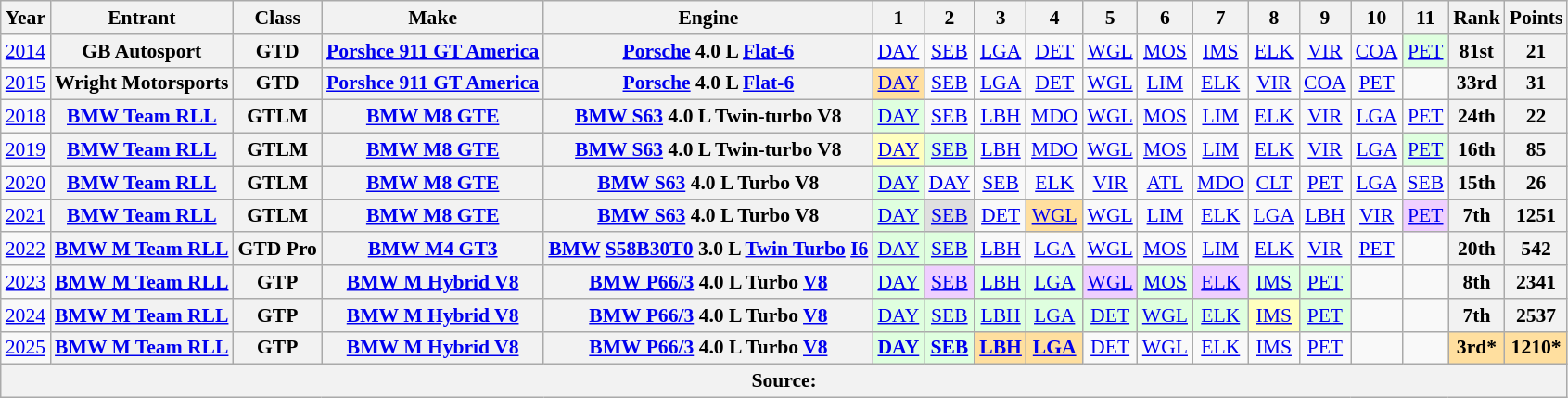<table class="wikitable" style="text-align:center; font-size:90%">
<tr>
<th>Year</th>
<th>Entrant</th>
<th>Class</th>
<th>Make</th>
<th>Engine</th>
<th>1</th>
<th>2</th>
<th>3</th>
<th>4</th>
<th>5</th>
<th>6</th>
<th>7</th>
<th>8</th>
<th>9</th>
<th>10</th>
<th>11</th>
<th>Rank</th>
<th>Points</th>
</tr>
<tr>
<td><a href='#'>2014</a></td>
<th>GB Autosport</th>
<th>GTD</th>
<th><a href='#'>Porshce 911 GT America</a></th>
<th><a href='#'>Porsche</a> 4.0 L <a href='#'>Flat-6</a></th>
<td><a href='#'>DAY</a></td>
<td><a href='#'>SEB</a></td>
<td><a href='#'>LGA</a></td>
<td><a href='#'>DET</a></td>
<td><a href='#'>WGL</a></td>
<td><a href='#'>MOS</a></td>
<td><a href='#'>IMS</a></td>
<td><a href='#'>ELK</a></td>
<td><a href='#'>VIR</a></td>
<td><a href='#'>COA</a></td>
<td style="background:#DFFFDF;"><a href='#'>PET</a><br></td>
<th>81st</th>
<th>21</th>
</tr>
<tr>
<td><a href='#'>2015</a></td>
<th>Wright Motorsports</th>
<th>GTD</th>
<th><a href='#'>Porshce 911 GT America</a></th>
<th><a href='#'>Porsche</a> 4.0 L <a href='#'>Flat-6</a></th>
<td style="background:#FFDF9F;"><a href='#'>DAY</a><br></td>
<td><a href='#'>SEB</a></td>
<td><a href='#'>LGA</a></td>
<td><a href='#'>DET</a></td>
<td><a href='#'>WGL</a></td>
<td><a href='#'>LIM</a></td>
<td><a href='#'>ELK</a></td>
<td><a href='#'>VIR</a></td>
<td><a href='#'>COA</a></td>
<td><a href='#'>PET</a></td>
<td></td>
<th>33rd</th>
<th>31</th>
</tr>
<tr>
<td><a href='#'>2018</a></td>
<th><a href='#'>BMW Team RLL</a></th>
<th>GTLM</th>
<th><a href='#'>BMW M8 GTE</a></th>
<th><a href='#'>BMW S63</a> 4.0 L Twin-turbo V8</th>
<td style="background:#DFFFDF;"><a href='#'>DAY</a><br></td>
<td><a href='#'>SEB</a></td>
<td><a href='#'>LBH</a></td>
<td><a href='#'>MDO</a></td>
<td><a href='#'>WGL</a></td>
<td><a href='#'>MOS</a></td>
<td><a href='#'>LIM</a></td>
<td><a href='#'>ELK</a></td>
<td><a href='#'>VIR</a></td>
<td><a href='#'>LGA</a></td>
<td><a href='#'>PET</a></td>
<th>24th</th>
<th>22</th>
</tr>
<tr>
<td><a href='#'>2019</a></td>
<th><a href='#'>BMW Team RLL</a></th>
<th>GTLM</th>
<th><a href='#'>BMW M8 GTE</a></th>
<th><a href='#'>BMW S63</a> 4.0 L Twin-turbo V8</th>
<td style="background:#FFFFBF;"><a href='#'>DAY</a><br></td>
<td style="background:#DFFFDF;"><a href='#'>SEB</a><br></td>
<td><a href='#'>LBH</a></td>
<td><a href='#'>MDO</a></td>
<td><a href='#'>WGL</a></td>
<td><a href='#'>MOS</a></td>
<td><a href='#'>LIM</a></td>
<td><a href='#'>ELK</a></td>
<td><a href='#'>VIR</a></td>
<td><a href='#'>LGA</a></td>
<td style="background:#DFFFDF;"><a href='#'>PET</a><br></td>
<th>16th</th>
<th>85</th>
</tr>
<tr>
<td><a href='#'>2020</a></td>
<th><a href='#'>BMW Team RLL</a></th>
<th>GTLM</th>
<th><a href='#'>BMW M8 GTE</a></th>
<th><a href='#'>BMW S63</a> 4.0 L Turbo V8</th>
<td style="background:#DFFFDF;"><a href='#'>DAY</a><br></td>
<td><a href='#'>DAY</a></td>
<td><a href='#'>SEB</a></td>
<td><a href='#'>ELK</a></td>
<td><a href='#'>VIR</a></td>
<td><a href='#'>ATL</a></td>
<td><a href='#'>MDO</a></td>
<td><a href='#'>CLT</a></td>
<td><a href='#'>PET</a></td>
<td><a href='#'>LGA</a></td>
<td><a href='#'>SEB</a></td>
<th>15th</th>
<th>26</th>
</tr>
<tr>
<td><a href='#'>2021</a></td>
<th><a href='#'>BMW Team RLL</a></th>
<th>GTLM</th>
<th><a href='#'>BMW M8 GTE</a></th>
<th><a href='#'>BMW S63</a> 4.0 L Turbo V8</th>
<td style="background:#DFFFDF;"><a href='#'>DAY</a><br></td>
<td style="background:#DFDFDF;"><a href='#'>SEB</a><br></td>
<td><a href='#'>DET</a></td>
<td style="background:#FFDF9F;"><a href='#'>WGL</a><br></td>
<td><a href='#'>WGL</a></td>
<td><a href='#'>LIM</a></td>
<td><a href='#'>ELK</a></td>
<td><a href='#'>LGA</a></td>
<td><a href='#'>LBH</a></td>
<td><a href='#'>VIR</a></td>
<td style="background:#EFCFFF;"><a href='#'>PET</a><br></td>
<th>7th</th>
<th>1251</th>
</tr>
<tr>
<td><a href='#'>2022</a></td>
<th><a href='#'>BMW M Team RLL</a></th>
<th>GTD Pro</th>
<th><a href='#'>BMW M4 GT3</a></th>
<th><a href='#'>BMW</a> <a href='#'>S58B30T0</a> 3.0 L <a href='#'>Twin Turbo</a> <a href='#'>I6</a></th>
<td style="background:#DFFFDF;"><a href='#'>DAY</a><br></td>
<td style="background:#DFFFDF;"><a href='#'>SEB</a><br></td>
<td><a href='#'>LBH</a></td>
<td><a href='#'>LGA</a></td>
<td><a href='#'>WGL</a></td>
<td><a href='#'>MOS</a></td>
<td><a href='#'>LIM</a></td>
<td><a href='#'>ELK</a></td>
<td><a href='#'>VIR</a></td>
<td><a href='#'>PET</a></td>
<td></td>
<th>20th</th>
<th>542</th>
</tr>
<tr>
<td><a href='#'>2023</a></td>
<th><a href='#'>BMW M Team RLL</a></th>
<th>GTP</th>
<th><a href='#'>BMW M Hybrid V8</a></th>
<th><a href='#'>BMW P66/3</a> 4.0 L Turbo <a href='#'>V8</a></th>
<td style="background:#DFFFDF;"><a href='#'>DAY</a><br></td>
<td style="background:#EFCFFF;"><a href='#'>SEB</a><br></td>
<td style="background:#DFFFDF;"><a href='#'>LBH</a><br></td>
<td style="background:#DFFFDF;"><a href='#'>LGA</a><br></td>
<td style="background:#EFCFFF;"><a href='#'>WGL</a><br></td>
<td style="background:#DFFFDF;"><a href='#'>MOS</a><br></td>
<td style="background:#EFCFFF;"><a href='#'>ELK</a><br></td>
<td style="background:#DFFFDF;"><a href='#'>IMS</a><br></td>
<td style="background:#DFFFDF;"><a href='#'>PET</a><br></td>
<td></td>
<td></td>
<th>8th</th>
<th>2341</th>
</tr>
<tr>
<td><a href='#'>2024</a></td>
<th><a href='#'>BMW M Team RLL</a></th>
<th>GTP</th>
<th><a href='#'>BMW M Hybrid V8</a></th>
<th><a href='#'>BMW P66/3</a> 4.0 L Turbo <a href='#'>V8</a></th>
<td style="background:#DFFFDF;"><a href='#'>DAY</a><br></td>
<td style="background:#DFFFDF;"><a href='#'>SEB</a><br></td>
<td style="background:#DFFFDF;"><a href='#'>LBH</a><br></td>
<td style="background:#DFFFDF;"><a href='#'>LGA</a><br></td>
<td style="background:#DFFFDF;"><a href='#'>DET</a><br></td>
<td style="background:#DFFFDF;"><a href='#'>WGL</a><br></td>
<td style="background:#DFFFDF;"><a href='#'>ELK</a><br></td>
<td style="background:#FFFFBF;"><a href='#'>IMS</a><br></td>
<td style="background:#DFFFDF;"><a href='#'>PET</a><br></td>
<td></td>
<td></td>
<th>7th</th>
<th>2537</th>
</tr>
<tr>
<td><a href='#'>2025</a></td>
<th><a href='#'>BMW M Team RLL</a></th>
<th>GTP</th>
<th><a href='#'>BMW M Hybrid V8</a></th>
<th><a href='#'>BMW P66/3</a> 4.0 L Turbo <a href='#'>V8</a></th>
<td style="background:#DFFFDF;"><strong><a href='#'>DAY</a></strong><br></td>
<td style="background:#DFFFDF;"><strong><a href='#'>SEB</a></strong><br></td>
<td style="background:#FFDF9F;"><strong><a href='#'>LBH</a></strong><br></td>
<td style="background:#FFDF9F;"><strong><a href='#'>LGA</a></strong><br></td>
<td style="background:#;"><a href='#'>DET</a><br></td>
<td style="background:#;"><a href='#'>WGL</a><br></td>
<td style="background:#;"><a href='#'>ELK</a><br></td>
<td style="background:#;"><a href='#'>IMS</a><br></td>
<td style="background:#;"><a href='#'>PET</a><br></td>
<td></td>
<td></td>
<th style="background:#FFDF9F;">3rd*</th>
<th style="background:#FFDF9F;">1210*</th>
</tr>
<tr>
<th colspan="18">Source:</th>
</tr>
</table>
